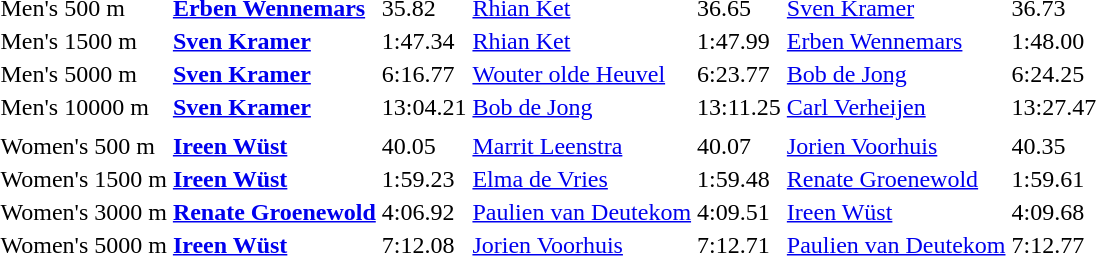<table>
<tr>
<td>Men's 500 m</td>
<td><strong><a href='#'>Erben Wennemars</a></strong></td>
<td>35.82</td>
<td><a href='#'>Rhian Ket</a></td>
<td>36.65</td>
<td><a href='#'>Sven Kramer</a></td>
<td>36.73</td>
</tr>
<tr>
<td>Men's 1500 m</td>
<td><strong><a href='#'>Sven Kramer</a></strong></td>
<td>1:47.34</td>
<td><a href='#'>Rhian Ket</a></td>
<td>1:47.99</td>
<td><a href='#'>Erben Wennemars</a></td>
<td>1:48.00</td>
</tr>
<tr>
<td>Men's 5000 m</td>
<td><strong><a href='#'>Sven Kramer</a></strong></td>
<td>6:16.77</td>
<td><a href='#'>Wouter olde Heuvel</a></td>
<td>6:23.77</td>
<td><a href='#'>Bob de Jong</a></td>
<td>6:24.25</td>
</tr>
<tr>
<td>Men's 10000 m</td>
<td><strong><a href='#'>Sven Kramer</a></strong></td>
<td>13:04.21</td>
<td><a href='#'>Bob de Jong</a></td>
<td>13:11.25</td>
<td><a href='#'>Carl Verheijen</a></td>
<td>13:27.47</td>
</tr>
<tr>
<td colspan=7></td>
</tr>
<tr>
<td>Women's 500 m</td>
<td><strong><a href='#'>Ireen Wüst</a></strong></td>
<td>40.05</td>
<td><a href='#'>Marrit Leenstra</a></td>
<td>40.07</td>
<td><a href='#'>Jorien Voorhuis</a></td>
<td>40.35</td>
</tr>
<tr>
<td>Women's 1500 m</td>
<td><strong><a href='#'>Ireen Wüst</a></strong></td>
<td>1:59.23</td>
<td><a href='#'>Elma de Vries</a></td>
<td>1:59.48</td>
<td><a href='#'>Renate Groenewold</a></td>
<td>1:59.61</td>
</tr>
<tr>
<td>Women's 3000 m</td>
<td><strong><a href='#'>Renate Groenewold</a></strong></td>
<td>4:06.92</td>
<td><a href='#'>Paulien van Deutekom</a></td>
<td>4:09.51</td>
<td><a href='#'>Ireen Wüst</a></td>
<td>4:09.68</td>
</tr>
<tr>
<td>Women's 5000 m</td>
<td><strong><a href='#'>Ireen Wüst</a></strong></td>
<td>7:12.08</td>
<td><a href='#'>Jorien Voorhuis</a></td>
<td>7:12.71</td>
<td><a href='#'>Paulien van Deutekom</a></td>
<td>7:12.77</td>
</tr>
</table>
